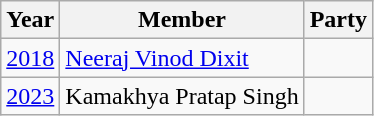<table class="wikitable sortable">
<tr>
<th>Year</th>
<th>Member</th>
<th colspan=2>Party</th>
</tr>
<tr>
<td><a href='#'>2018</a></td>
<td><a href='#'>Neeraj Vinod Dixit</a></td>
<td></td>
</tr>
<tr>
<td><a href='#'>2023</a></td>
<td>Kamakhya Pratap Singh</td>
<td></td>
</tr>
</table>
